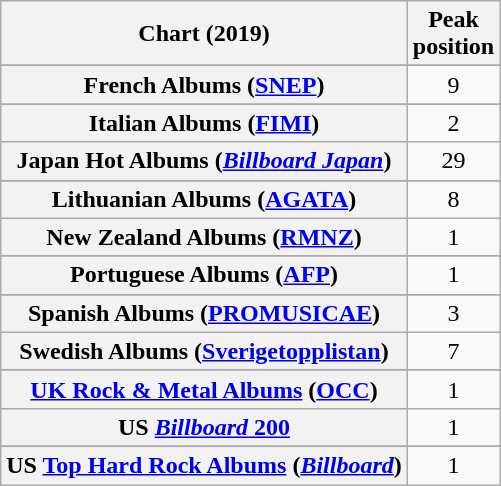<table class="wikitable sortable plainrowheaders" style="text-align:center">
<tr>
<th scope="col">Chart (2019)</th>
<th scope="col">Peak<br>position</th>
</tr>
<tr>
</tr>
<tr>
</tr>
<tr>
</tr>
<tr>
</tr>
<tr>
</tr>
<tr>
</tr>
<tr>
</tr>
<tr>
</tr>
<tr>
</tr>
<tr>
<th scope="row">French Albums (<a href='#'>SNEP</a>)</th>
<td>9</td>
</tr>
<tr>
</tr>
<tr>
</tr>
<tr>
</tr>
<tr>
</tr>
<tr>
<th scope="row">Italian Albums (<a href='#'>FIMI</a>)</th>
<td>2</td>
</tr>
<tr>
<th scope="row">Japan Hot Albums (<em><a href='#'>Billboard Japan</a></em>)</th>
<td>29</td>
</tr>
<tr>
</tr>
<tr>
<th scope="row">Lithuanian Albums (<a href='#'>AGATA</a>)</th>
<td>8</td>
</tr>
<tr>
<th scope="row">New Zealand Albums (<a href='#'>RMNZ</a>)</th>
<td>1</td>
</tr>
<tr>
</tr>
<tr>
</tr>
<tr>
<th scope="row">Portuguese Albums (<a href='#'>AFP</a>)</th>
<td style="text-align:center;">1</td>
</tr>
<tr>
</tr>
<tr>
<th scope="row">Spanish Albums (<a href='#'>PROMUSICAE</a>)</th>
<td>3</td>
</tr>
<tr>
<th scope="row">Swedish Albums (<a href='#'>Sverigetopplistan</a>)</th>
<td>7</td>
</tr>
<tr>
</tr>
<tr>
</tr>
<tr>
<th scope="row"><a href='#'>UK Rock & Metal Albums</a> (<a href='#'>OCC</a>)</th>
<td>1</td>
</tr>
<tr>
<th scope="row">US <a href='#'><em>Billboard</em> 200</a></th>
<td>1</td>
</tr>
<tr>
</tr>
<tr>
<th scope="row">US <a href='#'>Top Hard Rock Albums</a> (<em><a href='#'>Billboard</a></em>)</th>
<td>1</td>
</tr>
</table>
